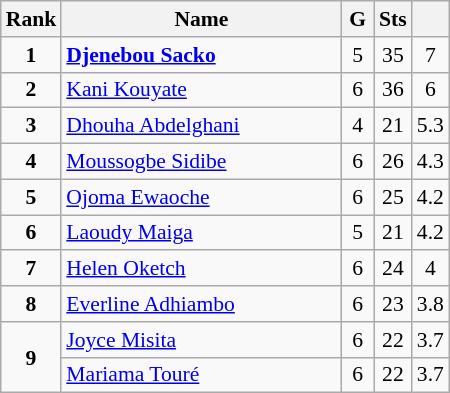<table class="wikitable" style="font-size:90%;">
<tr>
<th width=10px>Rank</th>
<th width=180px>Name</th>
<th width=15px>G</th>
<th width=10px>Sts</th>
<th width=10px></th>
</tr>
<tr align=center>
<td><strong>1</strong></td>
<td align=left> <strong><a href='#'>Djenebou Sacko</a></strong></td>
<td>5</td>
<td>35</td>
<td>7</td>
</tr>
<tr align=center>
<td><strong>2</strong></td>
<td align=left> <a href='#'>Kani Kouyate</a></td>
<td>6</td>
<td>36</td>
<td>6</td>
</tr>
<tr align=center>
<td><strong>3</strong></td>
<td align=left> <a href='#'>Dhouha Abdelghani</a></td>
<td>4</td>
<td>21</td>
<td>5.3</td>
</tr>
<tr align=center>
<td><strong>4</strong></td>
<td align=left> <a href='#'>Moussogbe Sidibe</a></td>
<td>6</td>
<td>26</td>
<td>4.3</td>
</tr>
<tr align=center>
<td><strong>5</strong></td>
<td align=left> <a href='#'>Ojoma Ewaoche</a></td>
<td>6</td>
<td>25</td>
<td>4.2</td>
</tr>
<tr align=center>
<td><strong>6</strong></td>
<td align=left> <a href='#'>Laoudy Maiga</a></td>
<td>5</td>
<td>21</td>
<td>4.2</td>
</tr>
<tr align=center>
<td><strong>7</strong></td>
<td align=left> <a href='#'>Helen Oketch</a></td>
<td>6</td>
<td>24</td>
<td>4</td>
</tr>
<tr align=center>
<td><strong>8</strong></td>
<td align=left> <a href='#'>Everline Adhiambo</a></td>
<td>6</td>
<td>23</td>
<td>3.8</td>
</tr>
<tr align=center>
<td rowspan=2><strong>9</strong></td>
<td align=left> <a href='#'>Joyce Misita</a></td>
<td>6</td>
<td>22</td>
<td>3.7</td>
</tr>
<tr align=center>
<td align=left> <a href='#'>Mariama Touré</a></td>
<td>6</td>
<td>22</td>
<td>3.7</td>
</tr>
</table>
